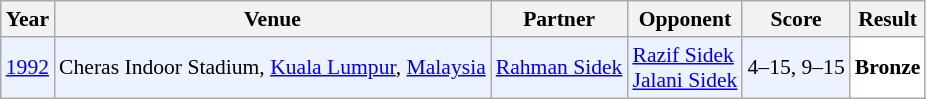<table class="sortable wikitable" style="font-size: 90%;">
<tr>
<th>Year</th>
<th>Venue</th>
<th>Partner</th>
<th>Opponent</th>
<th>Score</th>
<th>Result</th>
</tr>
<tr style="background:#ECF2FF">
<td align="center"><a href='#'>1992</a></td>
<td align="left">Cheras Indoor Stadium, <a href='#'>Kuala Lumpur</a>, <a href='#'>Malaysia</a></td>
<td align="left"> <a href='#'>Rahman Sidek</a></td>
<td align="left"> <a href='#'>Razif Sidek</a><br>  <a href='#'>Jalani Sidek</a></td>
<td align="left">4–15, 9–15</td>
<td style="text-align:left; background:white"> <strong>Bronze</strong></td>
</tr>
</table>
